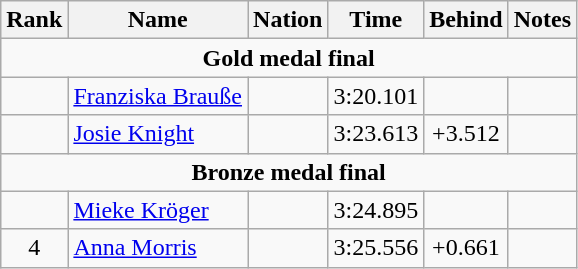<table class="wikitable" style="text-align:center">
<tr>
<th>Rank</th>
<th>Name</th>
<th>Nation</th>
<th>Time</th>
<th>Behind</th>
<th>Notes</th>
</tr>
<tr>
<td colspan=6><strong>Gold medal final</strong></td>
</tr>
<tr>
<td></td>
<td align=left><a href='#'>Franziska Brauße</a></td>
<td align=left></td>
<td>3:20.101</td>
<td></td>
<td></td>
</tr>
<tr>
<td></td>
<td align=left><a href='#'>Josie Knight</a></td>
<td align=left></td>
<td>3:23.613</td>
<td>+3.512</td>
<td></td>
</tr>
<tr>
<td colspan=6><strong>Bronze medal final</strong></td>
</tr>
<tr>
<td></td>
<td align=left><a href='#'>Mieke Kröger</a></td>
<td align=left></td>
<td>3:24.895</td>
<td></td>
<td></td>
</tr>
<tr>
<td>4</td>
<td align=left><a href='#'>Anna Morris</a></td>
<td align=left></td>
<td>3:25.556</td>
<td>+0.661</td>
<td></td>
</tr>
</table>
